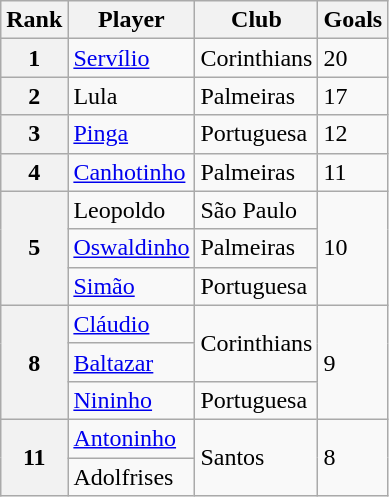<table class="wikitable">
<tr>
<th>Rank</th>
<th>Player</th>
<th>Club</th>
<th>Goals</th>
</tr>
<tr>
<th>1</th>
<td><a href='#'>Servílio</a></td>
<td>Corinthians</td>
<td>20</td>
</tr>
<tr>
<th>2</th>
<td>Lula</td>
<td>Palmeiras</td>
<td>17</td>
</tr>
<tr>
<th>3</th>
<td><a href='#'>Pinga</a></td>
<td>Portuguesa</td>
<td>12</td>
</tr>
<tr>
<th>4</th>
<td><a href='#'>Canhotinho</a></td>
<td>Palmeiras</td>
<td>11</td>
</tr>
<tr>
<th rowspan="3">5</th>
<td>Leopoldo</td>
<td>São Paulo</td>
<td rowspan="3">10</td>
</tr>
<tr>
<td><a href='#'>Oswaldinho</a></td>
<td>Palmeiras</td>
</tr>
<tr>
<td><a href='#'>Simão</a></td>
<td>Portuguesa</td>
</tr>
<tr>
<th rowspan="3">8</th>
<td><a href='#'>Cláudio</a></td>
<td rowspan="2">Corinthians</td>
<td rowspan="3">9</td>
</tr>
<tr>
<td><a href='#'>Baltazar</a></td>
</tr>
<tr>
<td><a href='#'>Nininho</a></td>
<td>Portuguesa</td>
</tr>
<tr>
<th rowspan="2">11</th>
<td><a href='#'>Antoninho</a></td>
<td rowspan="2">Santos</td>
<td rowspan="2">8</td>
</tr>
<tr>
<td>Adolfrises</td>
</tr>
</table>
